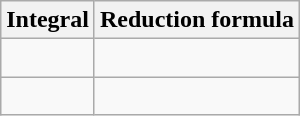<table class="wikitable">
<tr>
<th>Integral</th>
<th>Reduction formula</th>
</tr>
<tr>
<td></td>
<td><br></td>
</tr>
<tr>
<td></td>
<td><br></td>
</tr>
</table>
